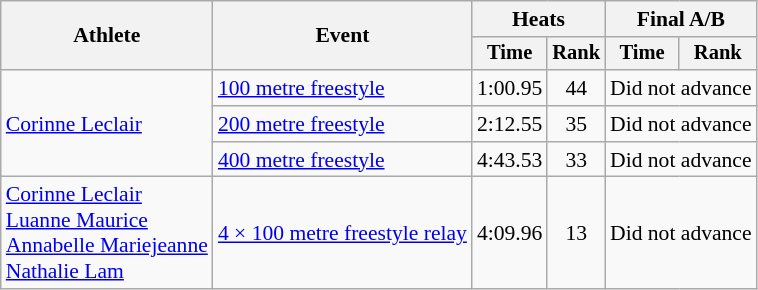<table class="wikitable" style="font-size:90%">
<tr>
<th rowspan="2">Athlete</th>
<th rowspan="2">Event</th>
<th colspan=2>Heats</th>
<th colspan=2>Final A/B</th>
</tr>
<tr style="font-size:95%">
<th>Time</th>
<th>Rank</th>
<th>Time</th>
<th>Rank</th>
</tr>
<tr align=center>
<td align=left rowspan=3><a href='#'>Corinne Leclair</a></td>
<td align=left><a href='#'>100 metre freestyle</a></td>
<td>1:00.95</td>
<td>44</td>
<td colspan=2>Did not advance</td>
</tr>
<tr align=center>
<td align=left><a href='#'>200 metre freestyle</a></td>
<td>2:12.55</td>
<td>35</td>
<td colspan=2>Did not advance</td>
</tr>
<tr align=center>
<td align=left><a href='#'>400 metre freestyle</a></td>
<td>4:43.53</td>
<td>33</td>
<td colspan=2>Did not advance</td>
</tr>
<tr align=center>
<td align=left><a href='#'>Corinne Leclair</a><br><a href='#'>Luanne Maurice</a><br><a href='#'>Annabelle Mariejeanne</a><br><a href='#'>Nathalie Lam</a></td>
<td align=left><a href='#'>4 × 100 metre freestyle relay</a></td>
<td>4:09.96</td>
<td>13</td>
<td colspan=2>Did not advance</td>
</tr>
</table>
